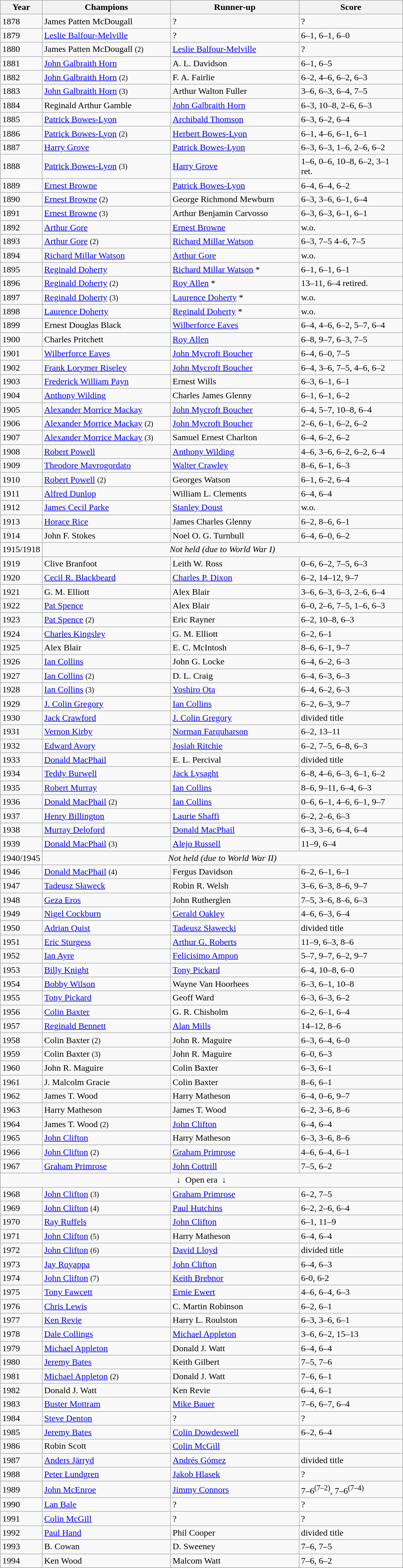<table class="wikitable">
<tr>
<th style="width:60px;">Year</th>
<th style="width:225px;">Champions</th>
<th style="width:225px;">Runner-up</th>
<th style="width:180px;">Score</th>
</tr>
<tr>
<td>1878</td>
<td> James Patten McDougall</td>
<td>?</td>
<td>?</td>
</tr>
<tr>
<td>1879</td>
<td> <a href='#'>Leslie Balfour-Melville</a></td>
<td>?</td>
<td>6–1, 6–1, 6–0</td>
</tr>
<tr>
<td>1880</td>
<td> James Patten McDougall <small>(2)</small></td>
<td> <a href='#'>Leslie Balfour-Melville</a></td>
<td>?</td>
</tr>
<tr>
<td>1881</td>
<td> <a href='#'>John Galbraith Horn</a></td>
<td> A. L. Davidson</td>
<td>6–1, 6–5</td>
</tr>
<tr>
<td>1882</td>
<td> <a href='#'>John Galbraith Horn</a> <small>(2)</small></td>
<td> F. A. Fairlie</td>
<td>6–2, 4–6, 6–2, 6–3</td>
</tr>
<tr>
<td>1883</td>
<td> <a href='#'>John Galbraith Horn</a> <small>(3)</small></td>
<td> Arthur Walton Fuller</td>
<td>3–6, 6–3, 6–4, 7–5</td>
</tr>
<tr>
<td>1884</td>
<td> Reginald Arthur Gamble</td>
<td> <a href='#'>John Galbraith Horn</a></td>
<td>6–3, 10–8, 2–6, 6–3</td>
</tr>
<tr>
<td>1885</td>
<td> <a href='#'>Patrick Bowes-Lyon</a></td>
<td> <a href='#'>Archibald Thomson</a></td>
<td>6–3, 6–2, 6–4</td>
</tr>
<tr>
<td>1886</td>
<td> <a href='#'>Patrick Bowes-Lyon</a> <small>(2)</small></td>
<td> <a href='#'>Herbert Bowes-Lyon</a></td>
<td>6–1, 4–6, 6–1, 6–1</td>
</tr>
<tr>
<td>1887</td>
<td> <a href='#'>Harry Grove</a></td>
<td> <a href='#'>Patrick Bowes-Lyon</a></td>
<td>6–3, 6–3, 1–6, 2–6, 6–2</td>
</tr>
<tr>
<td>1888</td>
<td> <a href='#'>Patrick Bowes-Lyon</a> <small>(3)</small></td>
<td> <a href='#'>Harry Grove</a></td>
<td>1–6, 0–6, 10–8, 6–2, 3–1 ret.</td>
</tr>
<tr>
<td>1889</td>
<td> <a href='#'>Ernest Browne</a></td>
<td> <a href='#'>Patrick Bowes-Lyon</a></td>
<td>6–4, 6–4, 6–2</td>
</tr>
<tr>
<td>1890</td>
<td> <a href='#'>Ernest Browne</a> <small>(2)</small></td>
<td> George Richmond Mewburn</td>
<td>6–3, 3–6, 6–1, 6–4</td>
</tr>
<tr>
<td>1891</td>
<td> <a href='#'>Ernest Browne</a> <small>(3)</small></td>
<td> Arthur Benjamin Carvosso</td>
<td>6–3, 6–3, 6–1, 6–1</td>
</tr>
<tr>
<td>1892</td>
<td> <a href='#'>Arthur Gore</a></td>
<td> <a href='#'>Ernest Browne</a></td>
<td>w.o.</td>
</tr>
<tr>
<td>1893 </td>
<td> <a href='#'>Arthur Gore</a> <small>(2)</small></td>
<td> <a href='#'>Richard Millar Watson</a></td>
<td>6–3, 7–5 4–6, 7–5</td>
</tr>
<tr>
<td>1894</td>
<td> <a href='#'>Richard Millar Watson</a></td>
<td> <a href='#'>Arthur Gore</a></td>
<td>w.o.</td>
</tr>
<tr>
<td>1895 </td>
<td> <a href='#'>Reginald Doherty</a></td>
<td> <a href='#'>Richard Millar Watson</a> *</td>
<td>6–1, 6–1, 6–1</td>
</tr>
<tr>
<td>1896 </td>
<td> <a href='#'>Reginald Doherty</a> <small>(2)</small></td>
<td> <a href='#'>Roy Allen</a> *</td>
<td>13–11, 6–4 retired.</td>
</tr>
<tr>
<td>1897</td>
<td> <a href='#'>Reginald Doherty</a>  <small>(3)</small></td>
<td> <a href='#'>Laurence Doherty</a> *</td>
<td>w.o.</td>
</tr>
<tr>
<td>1898</td>
<td> <a href='#'>Laurence Doherty</a></td>
<td> <a href='#'>Reginald Doherty</a> *</td>
<td>w.o.</td>
</tr>
<tr>
<td>1899</td>
<td> Ernest Douglas Black</td>
<td> <a href='#'>Wilberforce Eaves</a></td>
<td>6–4, 4–6, 6–2, 5–7, 6–4</td>
</tr>
<tr>
<td>1900</td>
<td> Charles Pritchett</td>
<td> <a href='#'>Roy Allen</a></td>
<td>6–8, 9–7, 6–3, 7–5</td>
</tr>
<tr>
<td>1901 </td>
<td> <a href='#'>Wilberforce Eaves</a></td>
<td> <a href='#'>John Mycroft Boucher</a></td>
<td>6–4, 6–0, 7–5</td>
</tr>
<tr>
<td>1902</td>
<td> <a href='#'>Frank Lorymer Riseley</a></td>
<td> <a href='#'>John Mycroft Boucher</a></td>
<td>6–4, 3–6, 7–5, 4–6, 6–2</td>
</tr>
<tr>
<td>1903</td>
<td> <a href='#'>Frederick William Payn</a></td>
<td> Ernest Wills</td>
<td>6–3, 6–1, 6–1</td>
</tr>
<tr>
<td>1904</td>
<td> <a href='#'>Anthony Wilding</a></td>
<td> Charles James Glenny</td>
<td>6–1, 6–1, 6–2</td>
</tr>
<tr>
<td>1905</td>
<td> <a href='#'>Alexander Morrice Mackay</a></td>
<td> <a href='#'>John Mycroft Boucher</a></td>
<td>6–4, 5–7, 10–8, 6–4</td>
</tr>
<tr>
<td>1906</td>
<td> <a href='#'>Alexander Morrice Mackay</a> <small>(2)</small></td>
<td> <a href='#'>John Mycroft Boucher</a></td>
<td>2–6, 6–1, 6–2, 6–2</td>
</tr>
<tr>
<td>1907</td>
<td> <a href='#'>Alexander Morrice Mackay</a> <small>(3)</small></td>
<td> Samuel Ernest Charlton</td>
<td>6–4, 6–2, 6–2</td>
</tr>
<tr>
<td>1908</td>
<td> <a href='#'>Robert Powell</a></td>
<td> <a href='#'>Anthony Wilding</a></td>
<td>4–6, 3–6, 6–2, 6–2, 6–4</td>
</tr>
<tr>
<td>1909 </td>
<td> <a href='#'>Theodore Mavrogordato</a></td>
<td> <a href='#'>Walter Crawley</a></td>
<td>8–6, 6–1, 6–3</td>
</tr>
<tr>
<td>1910</td>
<td> <a href='#'>Robert Powell</a> <small>(2)</small></td>
<td> Georges Watson</td>
<td>6–1, 6–2, 6–4</td>
</tr>
<tr>
<td>1911</td>
<td> <a href='#'>Alfred Dunlop</a></td>
<td> William L. Clements</td>
<td>6–4, 6–4</td>
</tr>
<tr>
<td>1912</td>
<td> <a href='#'>James Cecil Parke</a></td>
<td> <a href='#'>Stanley Doust</a></td>
<td>w.o.</td>
</tr>
<tr>
<td>1913</td>
<td> <a href='#'>Horace Rice</a></td>
<td> James Charles Glenny</td>
<td>6–2, 8–6, 6–1</td>
</tr>
<tr>
<td>1914</td>
<td> John F. Stokes</td>
<td> Noel O. G. Turnbull</td>
<td>6–4, 6–0, 6–2</td>
</tr>
<tr>
<td>1915/1918</td>
<td colspan=4 align=center><em>Not held (due to World War I)</em></td>
</tr>
<tr>
<td>1919</td>
<td> Clive Branfoot</td>
<td> Leith W. Ross</td>
<td>0–6, 6–2, 7–5, 6–3</td>
</tr>
<tr>
<td>1920</td>
<td> <a href='#'>Cecil R. Blackbeard</a></td>
<td> <a href='#'>Charles P. Dixon</a></td>
<td>6–2, 14–12, 9–7</td>
</tr>
<tr>
<td>1921</td>
<td> G. M. Elliott</td>
<td> Alex Blair</td>
<td>3–6, 6–3, 6–3, 2–6, 6–4</td>
</tr>
<tr>
<td>1922</td>
<td> <a href='#'>Pat Spence</a></td>
<td> Alex Blair</td>
<td>6–0, 2–6, 7–5, 1–6, 6–3</td>
</tr>
<tr>
<td>1923</td>
<td> <a href='#'>Pat Spence</a> <small>(2)</small></td>
<td> Eric Rayner</td>
<td>6–2, 10–8, 6–3</td>
</tr>
<tr>
<td>1924</td>
<td> <a href='#'>Charles Kingsley</a></td>
<td> G. M. Elliott</td>
<td>6–2, 6–1</td>
</tr>
<tr>
<td>1925</td>
<td> Alex Blair</td>
<td> E. C. McIntosh</td>
<td>8–6, 6–1, 9–7</td>
</tr>
<tr>
<td>1926</td>
<td> <a href='#'>Ian Collins</a></td>
<td> John G. Locke</td>
<td>6–4, 6–2, 6–3</td>
</tr>
<tr>
<td>1927</td>
<td> <a href='#'>Ian Collins</a> <small>(2)</small></td>
<td> D. L. Craig</td>
<td>6–4, 6–3, 6–3</td>
</tr>
<tr>
<td>1928</td>
<td> <a href='#'>Ian Collins</a> <small>(3)</small></td>
<td> <a href='#'>Yoshiro Ota</a></td>
<td>6–4, 6–2, 6–3</td>
</tr>
<tr>
<td>1929</td>
<td> <a href='#'>J. Colin Gregory</a></td>
<td> <a href='#'>Ian Collins</a></td>
<td>6–2, 6–3, 9–7</td>
</tr>
<tr>
<td>1930</td>
<td> <a href='#'>Jack Crawford</a></td>
<td> <a href='#'>J. Colin Gregory</a></td>
<td>divided title</td>
</tr>
<tr>
<td>1931</td>
<td> <a href='#'>Vernon Kirby</a></td>
<td> <a href='#'>Norman Farquharson</a></td>
<td>6–2, 13–11</td>
</tr>
<tr>
<td>1932 </td>
<td> <a href='#'>Edward Avory</a></td>
<td> <a href='#'>Josiah Ritchie</a></td>
<td>6–2, 7–5, 6–8, 6–3</td>
</tr>
<tr>
<td>1933</td>
<td>  <a href='#'>Donald MacPhail</a></td>
<td> E. L. Percival</td>
<td>divided title</td>
</tr>
<tr>
<td>1934 </td>
<td> <a href='#'>Teddy Burwell</a></td>
<td> <a href='#'>Jack Lysaght</a></td>
<td>6–8, 4–6, 6–3, 6–1, 6–2</td>
</tr>
<tr>
<td>1935</td>
<td> <a href='#'>Robert Murray</a></td>
<td> <a href='#'>Ian Collins</a></td>
<td>8–6, 9–11, 6–4, 6–3</td>
</tr>
<tr>
<td>1936</td>
<td>  <a href='#'>Donald MacPhail</a> <small>(2)</small></td>
<td> <a href='#'>Ian Collins</a></td>
<td>0–6, 6–1, 4–6, 6–1, 9–7</td>
</tr>
<tr>
<td>1937</td>
<td> <a href='#'>Henry Billington</a></td>
<td> <a href='#'>Laurie Shaffi</a></td>
<td>6–2, 2–6, 6–3</td>
</tr>
<tr>
<td>1938</td>
<td> <a href='#'>Murray Deloford</a></td>
<td>  <a href='#'>Donald MacPhail</a></td>
<td>6–3, 3–6, 6–4, 6–4</td>
</tr>
<tr>
<td>1939</td>
<td>  <a href='#'>Donald MacPhail</a> <small>(3)</small></td>
<td> <a href='#'>Alejo Russell</a></td>
<td>11–9, 6–4</td>
</tr>
<tr>
<td>1940/1945</td>
<td colspan=4 align=center><em>Not held (due to World War II)</em></td>
</tr>
<tr>
<td>1946</td>
<td>  <a href='#'>Donald MacPhail</a> <small>(4)</small></td>
<td> Fergus Davidson</td>
<td>6–2, 6–1, 6–1</td>
</tr>
<tr>
<td>1947</td>
<td> <a href='#'>Tadeusz Sławeck</a></td>
<td> Robin R. Welsh</td>
<td>3–6, 6–3, 8–6, 9–7</td>
</tr>
<tr>
<td>1948</td>
<td> <a href='#'>Geza Eros</a></td>
<td> John Rutherglen</td>
<td>7–5, 3–6, 8–6, 6–3</td>
</tr>
<tr>
<td>1949</td>
<td> <a href='#'>Nigel Cockburn</a></td>
<td> <a href='#'>Gerald Oakley</a></td>
<td>4–6, 6–3, 6–4</td>
</tr>
<tr>
<td>1950</td>
<td> <a href='#'>Adrian Quist</a></td>
<td> <a href='#'>Tadeusz Sławecki</a></td>
<td>divided title</td>
</tr>
<tr>
<td>1951</td>
<td> <a href='#'>Eric Sturgess</a></td>
<td> <a href='#'>Arthur G. Roberts</a></td>
<td>11–9, 6–3, 8–6</td>
</tr>
<tr>
<td>1952</td>
<td> <a href='#'>Ian Ayre</a></td>
<td> <a href='#'>Felicisimo Ampon</a></td>
<td>5–7, 9–7, 6–2, 9–7</td>
</tr>
<tr>
<td>1953</td>
<td> <a href='#'>Billy Knight</a></td>
<td> <a href='#'>Tony Pickard</a></td>
<td>6–4, 10–8, 6–0</td>
</tr>
<tr>
<td>1954</td>
<td> <a href='#'>Bobby Wilson</a></td>
<td> Wayne Van Hoorhees</td>
<td>6–3, 6–1, 10–8</td>
</tr>
<tr>
<td>1955</td>
<td> <a href='#'>Tony Pickard</a></td>
<td> Geoff Ward</td>
<td>6–3, 6–3, 6–2</td>
</tr>
<tr>
<td>1956</td>
<td> <a href='#'>Colin Baxter</a></td>
<td> G. R. Chisholm</td>
<td>6–2, 6–1, 6–4</td>
</tr>
<tr>
<td>1957</td>
<td> <a href='#'>Reginald Bennett</a></td>
<td> <a href='#'>Alan Mills</a></td>
<td>14–12, 8–6</td>
</tr>
<tr>
<td>1958</td>
<td> Colin Baxter <small>(2)</small></td>
<td> John R. Maguire</td>
<td>6–3, 6–4, 6–0</td>
</tr>
<tr>
<td>1959</td>
<td> Colin Baxter <small>(3)</small></td>
<td> John R. Maguire</td>
<td>6–0, 6–3</td>
</tr>
<tr>
<td>1960</td>
<td> John R. Maguire</td>
<td> Colin Baxter</td>
<td>6–3, 6–1</td>
</tr>
<tr>
<td>1961</td>
<td> J. Malcolm Gracie</td>
<td> Colin Baxter</td>
<td>8–6, 6–1</td>
</tr>
<tr>
<td>1962</td>
<td> James T. Wood</td>
<td> Harry Matheson</td>
<td>6–4, 0–6, 9–7</td>
</tr>
<tr>
<td>1963</td>
<td> Harry Matheson</td>
<td> James T. Wood</td>
<td>6–2, 3–6, 8–6</td>
</tr>
<tr>
<td>1964</td>
<td> James T. Wood <small>(2)</small></td>
<td> <a href='#'>John Clifton</a></td>
<td>6–4, 6–4</td>
</tr>
<tr>
<td>1965</td>
<td> <a href='#'>John Clifton</a></td>
<td> Harry Matheson</td>
<td>6–3, 3–6, 8–6</td>
</tr>
<tr>
<td>1966</td>
<td> <a href='#'>John Clifton</a> <small>(2)</small></td>
<td> <a href='#'>Graham Primrose</a></td>
<td>4–6, 6–4, 6–1</td>
</tr>
<tr>
<td>1967</td>
<td> <a href='#'>Graham Primrose</a></td>
<td> <a href='#'>John Cottrill</a></td>
<td>7–5, 6–2</td>
</tr>
<tr>
<td colspan="4" align="center">↓  Open era  ↓</td>
</tr>
<tr>
<td>1968</td>
<td> <a href='#'>John Clifton</a> <small>(3)</small></td>
<td> <a href='#'>Graham Primrose</a></td>
<td>6–2, 7–5</td>
</tr>
<tr>
<td>1969</td>
<td> <a href='#'>John Clifton</a> <small>(4)</small></td>
<td> <a href='#'>Paul Hutchins</a></td>
<td>6–2, 2–6, 6–4</td>
</tr>
<tr>
<td>1970</td>
<td> <a href='#'>Ray Ruffels</a></td>
<td> <a href='#'>John Clifton</a></td>
<td>6–1, 11–9</td>
</tr>
<tr>
<td>1971</td>
<td> <a href='#'>John Clifton</a> <small>(5)</small></td>
<td> Harry Matheson</td>
<td>6–4, 6–4</td>
</tr>
<tr>
<td>1972</td>
<td> <a href='#'>John Clifton</a> <small>(6)</small></td>
<td> <a href='#'>David Lloyd</a></td>
<td>divided title</td>
</tr>
<tr>
<td>1973</td>
<td> <a href='#'>Jay Royappa</a></td>
<td> <a href='#'>John Clifton</a></td>
<td>6–4, 6–3</td>
</tr>
<tr>
<td>1974</td>
<td> <a href='#'>John Clifton</a> <small>(7)</small></td>
<td> <a href='#'>Keith Brebnor</a></td>
<td>6-0, 6-2</td>
</tr>
<tr>
<td>1975</td>
<td> <a href='#'>Tony Fawcett</a></td>
<td> <a href='#'>Ernie Ewert</a></td>
<td>4–6, 6–4, 6–3</td>
</tr>
<tr>
<td>1976</td>
<td> <a href='#'>Chris Lewis</a></td>
<td> C. Martin Robinson</td>
<td>6–2, 6–1</td>
</tr>
<tr>
<td>1977</td>
<td> <a href='#'>Ken Revie</a></td>
<td> Harry L. Roulston</td>
<td>6–3, 3–6, 6–1</td>
</tr>
<tr>
<td>1978</td>
<td> <a href='#'>Dale Collings</a></td>
<td> <a href='#'>Michael Appleton</a></td>
<td>3–6, 6–2, 15–13</td>
</tr>
<tr>
<td>1979</td>
<td> <a href='#'>Michael Appleton</a></td>
<td> Donald J. Watt</td>
<td>6–4, 6–4</td>
</tr>
<tr>
<td>1980</td>
<td> <a href='#'>Jeremy Bates</a></td>
<td> Keith Gilbert</td>
<td>7–5, 7–6</td>
</tr>
<tr>
<td>1981</td>
<td> <a href='#'>Michael Appleton</a> <small>(2)</small></td>
<td> Donald J. Watt</td>
<td>7–6, 6–1</td>
</tr>
<tr>
<td>1982</td>
<td> Donald J. Watt</td>
<td> Ken Revie</td>
<td>6–4, 6–1</td>
</tr>
<tr>
<td>1983</td>
<td> <a href='#'>Buster Mottram</a></td>
<td>  <a href='#'>Mike Bauer</a></td>
<td>7–6, 6–7, 6–4</td>
</tr>
<tr>
<td>1984</td>
<td> <a href='#'>Steve Denton</a></td>
<td>?</td>
<td>?</td>
</tr>
<tr>
<td>1985</td>
<td> <a href='#'>Jeremy Bates</a></td>
<td> <a href='#'>Colin Dowdeswell</a></td>
<td>6–2, 6–4</td>
</tr>
<tr>
<td>1986</td>
<td> Robin Scott</td>
<td> <a href='#'>Colin McGill</a></td>
<td></td>
</tr>
<tr>
<td>1987 </td>
<td> <a href='#'>Anders Järryd</a></td>
<td> <a href='#'>Andrés Gómez</a></td>
<td>divided title </td>
</tr>
<tr>
<td>1988 </td>
<td> <a href='#'>Peter Lundgren</a></td>
<td> <a href='#'>Jakob Hlasek</a></td>
<td>?</td>
</tr>
<tr>
<td>1989 </td>
<td> <a href='#'>John McEnroe</a></td>
<td> <a href='#'>Jimmy Connors</a></td>
<td>7–6<sup>(7–2)</sup>, 7–6<sup>(7–4)</sup></td>
</tr>
<tr>
<td>1990</td>
<td> <a href='#'>Lan Bale</a></td>
<td>?</td>
<td>?</td>
</tr>
<tr>
<td>1991</td>
<td> <a href='#'>Colin McGill</a></td>
<td>?</td>
<td>?</td>
</tr>
<tr>
<td>1992  </td>
<td> <a href='#'>Paul Hand</a></td>
<td>  Phil Cooper</td>
<td>divided title</td>
</tr>
<tr>
<td>1993 </td>
<td> B. Cowan</td>
<td> D. Sweeney</td>
<td>7–6, 7–5</td>
</tr>
<tr>
<td>1994 </td>
<td> Ken Wood</td>
<td> Malcom Watt</td>
<td>7–6, 6–2</td>
</tr>
<tr>
</tr>
</table>
